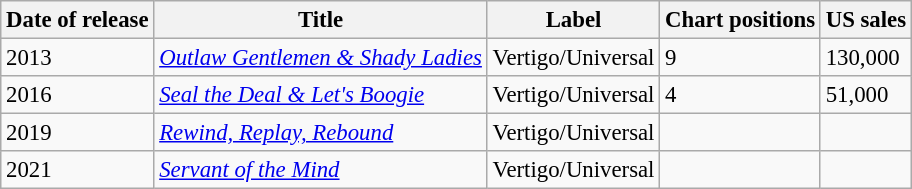<table class="wikitable" style="font-size: 95%;">
<tr>
<th>Date of release</th>
<th>Title</th>
<th>Label</th>
<th>Chart positions</th>
<th>US sales</th>
</tr>
<tr>
<td>2013</td>
<td><em><a href='#'>Outlaw Gentlemen & Shady Ladies</a></em></td>
<td>Vertigo/Universal</td>
<td>9</td>
<td>130,000</td>
</tr>
<tr>
<td>2016</td>
<td><em><a href='#'>Seal the Deal & Let's Boogie</a></em></td>
<td>Vertigo/Universal</td>
<td>4</td>
<td>51,000</td>
</tr>
<tr>
<td>2019</td>
<td><em><a href='#'>Rewind, Replay, Rebound</a></em></td>
<td>Vertigo/Universal</td>
<td></td>
</tr>
<tr>
<td>2021</td>
<td><em><a href='#'>Servant of the Mind</a></em></td>
<td>Vertigo/Universal</td>
<td></td>
<td></td>
</tr>
</table>
